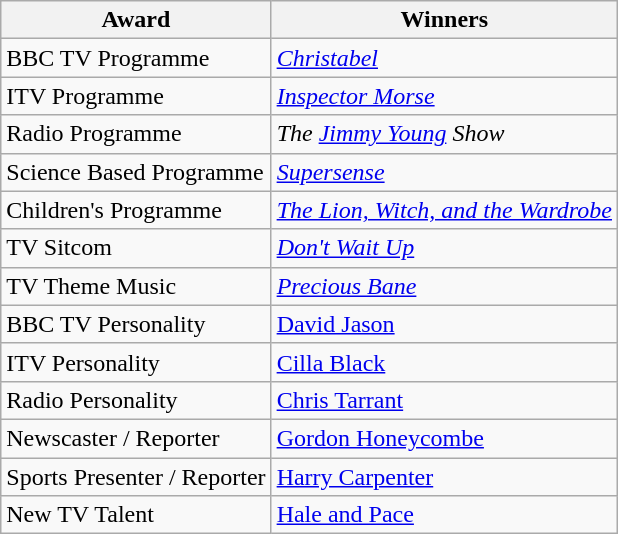<table class="wikitable">
<tr>
<th>Award</th>
<th>Winners</th>
</tr>
<tr>
<td>BBC TV Programme</td>
<td><em><a href='#'>Christabel</a></em></td>
</tr>
<tr>
<td>ITV Programme</td>
<td><em><a href='#'>Inspector Morse</a></em></td>
</tr>
<tr>
<td>Radio Programme</td>
<td><em>The <a href='#'>Jimmy Young</a> Show</em></td>
</tr>
<tr>
<td>Science Based Programme</td>
<td><em><a href='#'>Supersense</a></em></td>
</tr>
<tr>
<td>Children's Programme</td>
<td><em><a href='#'>The Lion, Witch, and the Wardrobe</a></em></td>
</tr>
<tr>
<td>TV Sitcom</td>
<td><em><a href='#'>Don't Wait Up</a></em></td>
</tr>
<tr>
<td>TV Theme Music</td>
<td><em><a href='#'>Precious Bane</a></em></td>
</tr>
<tr>
<td>BBC TV Personality</td>
<td><a href='#'>David Jason</a></td>
</tr>
<tr>
<td>ITV Personality</td>
<td><a href='#'>Cilla Black</a></td>
</tr>
<tr>
<td>Radio Personality</td>
<td><a href='#'>Chris Tarrant</a></td>
</tr>
<tr>
<td>Newscaster / Reporter</td>
<td><a href='#'>Gordon Honeycombe</a></td>
</tr>
<tr>
<td>Sports Presenter / Reporter</td>
<td><a href='#'>Harry Carpenter</a></td>
</tr>
<tr>
<td>New TV Talent</td>
<td><a href='#'>Hale and Pace</a></td>
</tr>
</table>
